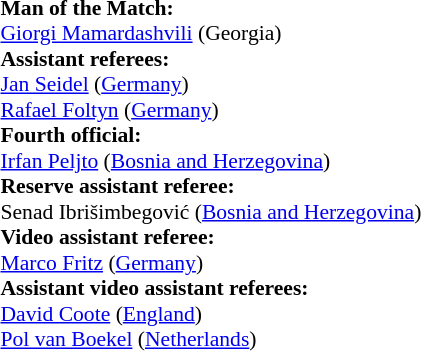<table style="width:50%;font-size:90%">
<tr>
<td><br><strong>Man of the Match:</strong>
<br><a href='#'>Giorgi Mamardashvili</a> (Georgia)<br><strong>Assistant referees:</strong>
<br><a href='#'>Jan Seidel</a> (<a href='#'>Germany</a>)
<br><a href='#'>Rafael Foltyn</a> (<a href='#'>Germany</a>)
<br><strong>Fourth official:</strong>
<br><a href='#'>Irfan Peljto</a> (<a href='#'>Bosnia and Herzegovina</a>)
<br><strong>Reserve assistant referee:</strong>
<br>Senad Ibrišimbegović (<a href='#'>Bosnia and Herzegovina</a>)
<br><strong>Video assistant referee:</strong>
<br><a href='#'>Marco Fritz</a> (<a href='#'>Germany</a>)
<br><strong>Assistant video assistant referees:</strong>
<br><a href='#'>David Coote</a> (<a href='#'>England</a>)
<br><a href='#'>Pol van Boekel</a> (<a href='#'>Netherlands</a>)</td>
</tr>
</table>
